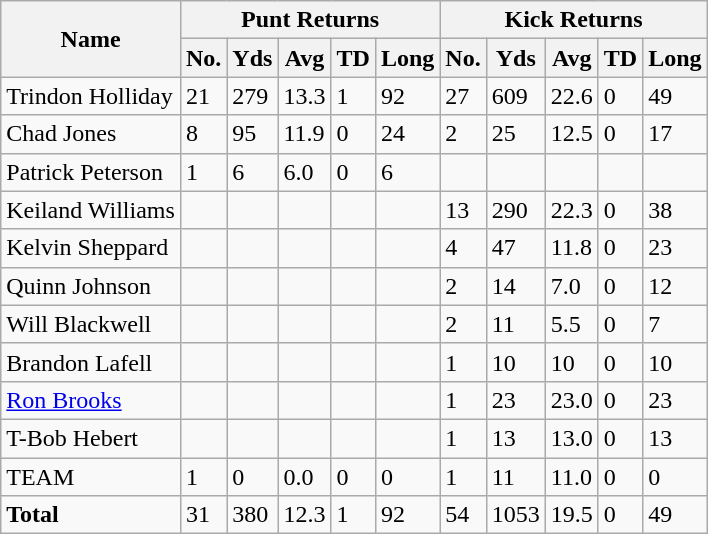<table class="wikitable" style="white-space:nowrap;">
<tr>
<th rowspan="2">Name</th>
<th colspan="5">Punt Returns</th>
<th colspan="5">Kick Returns</th>
</tr>
<tr>
<th>No.</th>
<th>Yds</th>
<th>Avg</th>
<th>TD</th>
<th>Long</th>
<th>No.</th>
<th>Yds</th>
<th>Avg</th>
<th>TD</th>
<th>Long</th>
</tr>
<tr>
<td>Trindon Holliday</td>
<td>21</td>
<td>279</td>
<td>13.3</td>
<td>1</td>
<td>92</td>
<td>27</td>
<td>609</td>
<td>22.6</td>
<td>0</td>
<td>49</td>
</tr>
<tr>
<td>Chad Jones</td>
<td>8</td>
<td>95</td>
<td>11.9</td>
<td>0</td>
<td>24</td>
<td>2</td>
<td>25</td>
<td>12.5</td>
<td>0</td>
<td>17</td>
</tr>
<tr>
<td>Patrick Peterson</td>
<td>1</td>
<td>6</td>
<td>6.0</td>
<td>0</td>
<td>6</td>
<td></td>
<td></td>
<td></td>
<td></td>
<td></td>
</tr>
<tr>
<td>Keiland Williams</td>
<td></td>
<td></td>
<td></td>
<td></td>
<td></td>
<td>13</td>
<td>290</td>
<td>22.3</td>
<td>0</td>
<td>38</td>
</tr>
<tr>
<td>Kelvin Sheppard</td>
<td></td>
<td></td>
<td></td>
<td></td>
<td></td>
<td>4</td>
<td>47</td>
<td>11.8</td>
<td>0</td>
<td>23</td>
</tr>
<tr>
<td>Quinn Johnson</td>
<td></td>
<td></td>
<td></td>
<td></td>
<td></td>
<td>2</td>
<td>14</td>
<td>7.0</td>
<td>0</td>
<td>12</td>
</tr>
<tr>
<td>Will Blackwell</td>
<td></td>
<td></td>
<td></td>
<td></td>
<td></td>
<td>2</td>
<td>11</td>
<td>5.5</td>
<td>0</td>
<td>7</td>
</tr>
<tr>
<td>Brandon Lafell</td>
<td></td>
<td></td>
<td></td>
<td></td>
<td></td>
<td>1</td>
<td>10</td>
<td>10</td>
<td>0</td>
<td>10</td>
</tr>
<tr>
<td><a href='#'>Ron Brooks</a></td>
<td></td>
<td></td>
<td></td>
<td></td>
<td></td>
<td>1</td>
<td>23</td>
<td>23.0</td>
<td>0</td>
<td>23</td>
</tr>
<tr>
<td>T-Bob Hebert</td>
<td></td>
<td></td>
<td></td>
<td></td>
<td></td>
<td>1</td>
<td>13</td>
<td>13.0</td>
<td>0</td>
<td>13</td>
</tr>
<tr>
<td>TEAM</td>
<td>1</td>
<td>0</td>
<td>0.0</td>
<td>0</td>
<td>0</td>
<td>1</td>
<td>11</td>
<td>11.0</td>
<td>0</td>
<td>0</td>
</tr>
<tr>
<td><strong>Total</strong></td>
<td>31</td>
<td>380</td>
<td>12.3</td>
<td>1</td>
<td>92</td>
<td>54</td>
<td>1053</td>
<td>19.5</td>
<td>0</td>
<td>49</td>
</tr>
</table>
